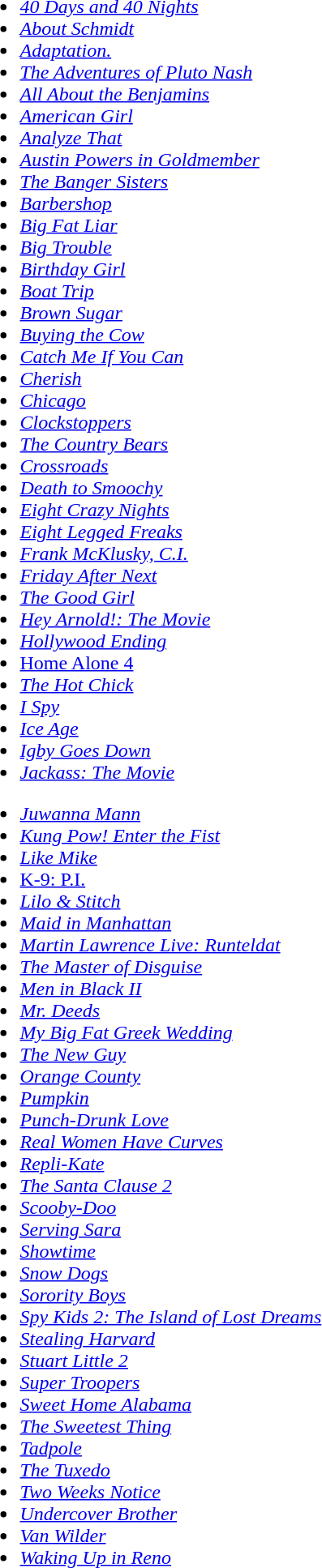<table style="width:100%;">
<tr valign ="top">
<td width=50%><br><ul><li><em><a href='#'>40 Days and 40 Nights</a></em></li><li><em><a href='#'>About Schmidt</a></em></li><li><em><a href='#'>Adaptation.</a></em></li><li><em><a href='#'>The Adventures of Pluto Nash</a></em></li><li><em><a href='#'>All About the Benjamins</a></em></li><li><em><a href='#'>American Girl</a></em></li><li><em><a href='#'>Analyze That</a></em></li><li><em><a href='#'>Austin Powers in Goldmember</a></em></li><li><em><a href='#'>The Banger Sisters</a></em></li><li><em><a href='#'>Barbershop</a></em></li><li><em><a href='#'>Big Fat Liar</a></em></li><li><em><a href='#'>Big Trouble</a></em></li><li><em><a href='#'>Birthday Girl</a></em></li><li><em><a href='#'>Boat Trip</a></em></li><li><em><a href='#'>Brown Sugar</a></em></li><li><em><a href='#'>Buying the Cow</a></em></li><li><em><a href='#'>Catch Me If You Can</a></em></li><li><em><a href='#'>Cherish</a></em></li><li><em><a href='#'>Chicago</a></em></li><li><em><a href='#'>Clockstoppers</a></em></li><li><em><a href='#'>The Country Bears</a></em></li><li><em><a href='#'>Crossroads</a></em></li><li><em><a href='#'>Death to Smoochy</a></em></li><li><em><a href='#'>Eight Crazy Nights</a></em></li><li><em><a href='#'>Eight Legged Freaks</a></em></li><li><em><a href='#'>Frank McKlusky, C.I.</a></em></li><li><em><a href='#'>Friday After Next</a></em></li><li><em><a href='#'>The Good Girl</a></em></li><li><em><a href='#'>Hey Arnold!: The Movie</a></em></li><li><em><a href='#'>Hollywood Ending</a></em></li><li><a href='#'>Home Alone 4</a></li><li><em><a href='#'>The Hot Chick</a></em></li><li><em><a href='#'>I Spy</a></em></li><li><em><a href='#'>Ice Age</a></em></li><li><em><a href='#'>Igby Goes Down</a></em></li><li><em><a href='#'>Jackass: The Movie</a></em></li></ul><ul><li><em><a href='#'>Juwanna Mann</a></em></li><li><em><a href='#'>Kung Pow! Enter the Fist</a></em></li><li><em><a href='#'>Like Mike</a></em></li><li><a href='#'>K-9: P.I.</a></li><li><em><a href='#'>Lilo & Stitch</a></em></li><li><em><a href='#'>Maid in Manhattan</a></em></li><li><em><a href='#'>Martin Lawrence Live: Runteldat</a></em></li><li><em><a href='#'>The Master of Disguise</a></em></li><li><em><a href='#'>Men in Black II</a></em></li><li><em><a href='#'>Mr. Deeds</a></em></li><li><em><a href='#'>My Big Fat Greek Wedding</a></em></li><li><em><a href='#'>The New Guy</a></em></li><li><em><a href='#'>Orange County</a></em></li><li><em><a href='#'>Pumpkin</a></em></li><li><em><a href='#'>Punch-Drunk Love</a></em></li><li><em><a href='#'>Real Women Have Curves</a></em></li><li><em><a href='#'>Repli-Kate</a></em></li><li><em><a href='#'>The Santa Clause 2</a></em></li><li><em><a href='#'>Scooby-Doo</a></em></li><li><em><a href='#'>Serving Sara</a></em></li><li><em><a href='#'>Showtime</a></em></li><li><em><a href='#'>Snow Dogs</a></em></li><li><em><a href='#'>Sorority Boys</a></em></li><li><em><a href='#'>Spy Kids 2: The Island of Lost Dreams</a></em></li><li><em><a href='#'>Stealing Harvard</a></em></li><li><em><a href='#'>Stuart Little 2</a> </em></li><li><em><a href='#'>Super Troopers</a></em></li><li><em><a href='#'>Sweet Home Alabama</a></em></li><li><em><a href='#'>The Sweetest Thing</a></em></li><li><em><a href='#'>Tadpole</a></em></li><li><em><a href='#'>The Tuxedo</a></em></li><li><em><a href='#'>Two Weeks Notice</a></em></li><li><em><a href='#'>Undercover Brother</a></em></li><li><em><a href='#'>Van Wilder</a></em></li><li><em><a href='#'>Waking Up in Reno</a></em></li></ul></td>
</tr>
</table>
